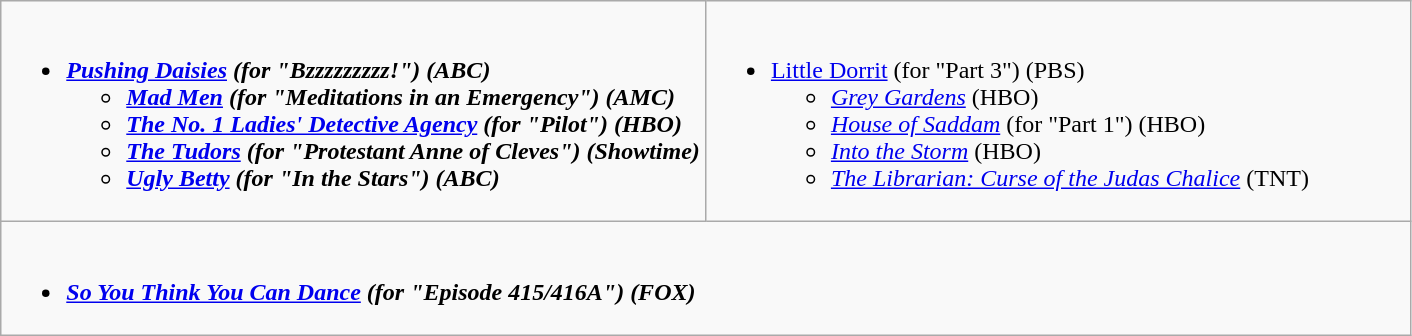<table class="wikitable">
<tr>
<td style="vertical-align:top;" width="50%"><br><ul><li><strong><em><a href='#'>Pushing Daisies</a><em> (for "Bzzzzzzzzz!") (ABC)<strong><ul><li></em><a href='#'>Mad Men</a><em> (for "Meditations in an Emergency") (AMC)</li><li></em><a href='#'>The No. 1 Ladies' Detective Agency</a><em> (for "Pilot") (HBO)</li><li></em><a href='#'>The Tudors</a><em> (for "Protestant Anne of Cleves") (Showtime)</li><li></em><a href='#'>Ugly Betty</a><em> (for "In the Stars") (ABC)</li></ul></li></ul></td>
<td style="vertical-align:top;" width="50%"><br><ul><li></em></strong><a href='#'>Little Dorrit</a></em> (for "Part 3") (PBS)</strong><ul><li><em><a href='#'>Grey Gardens</a></em> (HBO)</li><li><em><a href='#'>House of Saddam</a></em> (for "Part 1") (HBO)</li><li><em><a href='#'>Into the Storm</a></em> (HBO)</li><li><em><a href='#'>The Librarian: Curse of the Judas Chalice</a></em> (TNT)</li></ul></li></ul></td>
</tr>
<tr>
<td style="vertical-align:top;" width="50%" colspan="2"><br><ul><li><strong><em><a href='#'>So You Think You Can Dance</a><em> (for "Episode 415/416A") (FOX)<strong></li></ul></td>
</tr>
</table>
